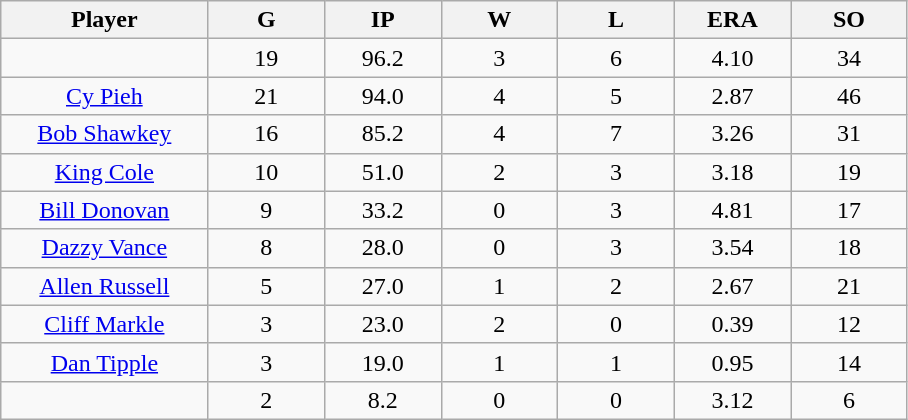<table class="wikitable sortable">
<tr>
<th bgcolor="#DDDDFF" width="16%">Player</th>
<th bgcolor="#DDDDFF" width="9%">G</th>
<th bgcolor="#DDDDFF" width="9%">IP</th>
<th bgcolor="#DDDDFF" width="9%">W</th>
<th bgcolor="#DDDDFF" width="9%">L</th>
<th bgcolor="#DDDDFF" width="9%">ERA</th>
<th bgcolor="#DDDDFF" width="9%">SO</th>
</tr>
<tr align="center">
<td></td>
<td>19</td>
<td>96.2</td>
<td>3</td>
<td>6</td>
<td>4.10</td>
<td>34</td>
</tr>
<tr align="center">
<td><a href='#'>Cy Pieh</a></td>
<td>21</td>
<td>94.0</td>
<td>4</td>
<td>5</td>
<td>2.87</td>
<td>46</td>
</tr>
<tr align=center>
<td><a href='#'>Bob Shawkey</a></td>
<td>16</td>
<td>85.2</td>
<td>4</td>
<td>7</td>
<td>3.26</td>
<td>31</td>
</tr>
<tr align=center>
<td><a href='#'>King Cole</a></td>
<td>10</td>
<td>51.0</td>
<td>2</td>
<td>3</td>
<td>3.18</td>
<td>19</td>
</tr>
<tr align=center>
<td><a href='#'>Bill Donovan</a></td>
<td>9</td>
<td>33.2</td>
<td>0</td>
<td>3</td>
<td>4.81</td>
<td>17</td>
</tr>
<tr align=center>
<td><a href='#'>Dazzy Vance</a></td>
<td>8</td>
<td>28.0</td>
<td>0</td>
<td>3</td>
<td>3.54</td>
<td>18</td>
</tr>
<tr align=center>
<td><a href='#'>Allen Russell</a></td>
<td>5</td>
<td>27.0</td>
<td>1</td>
<td>2</td>
<td>2.67</td>
<td>21</td>
</tr>
<tr align=center>
<td><a href='#'>Cliff Markle</a></td>
<td>3</td>
<td>23.0</td>
<td>2</td>
<td>0</td>
<td>0.39</td>
<td>12</td>
</tr>
<tr align=center>
<td><a href='#'>Dan Tipple</a></td>
<td>3</td>
<td>19.0</td>
<td>1</td>
<td>1</td>
<td>0.95</td>
<td>14</td>
</tr>
<tr align=center>
<td></td>
<td>2</td>
<td>8.2</td>
<td>0</td>
<td>0</td>
<td>3.12</td>
<td>6</td>
</tr>
</table>
